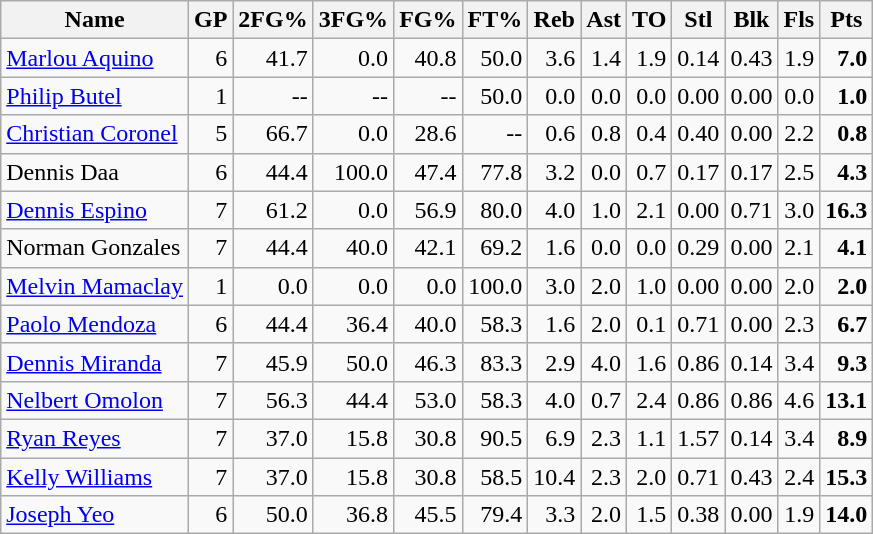<table class="wikitable sortable" style="text-align:right;">
<tr>
<th>Name</th>
<th>GP</th>
<th>2FG%</th>
<th>3FG%</th>
<th>FG%</th>
<th>FT%</th>
<th>Reb</th>
<th>Ast</th>
<th>TO</th>
<th>Stl</th>
<th>Blk</th>
<th>Fls</th>
<th>Pts</th>
</tr>
<tr>
<td align=left><a href='#'>Marlou Aquino</a></td>
<td>6</td>
<td>41.7</td>
<td>0.0</td>
<td>40.8</td>
<td>50.0</td>
<td>3.6</td>
<td>1.4</td>
<td>1.9</td>
<td>0.14</td>
<td>0.43</td>
<td>1.9</td>
<td><strong>7.0</strong></td>
</tr>
<tr>
<td align=left><a href='#'>Philip Butel</a></td>
<td>1</td>
<td>--</td>
<td>--</td>
<td>--</td>
<td>50.0</td>
<td>0.0</td>
<td>0.0</td>
<td>0.0</td>
<td>0.00</td>
<td>0.00</td>
<td>0.0</td>
<td><strong>1.0</strong></td>
</tr>
<tr>
<td align=left><a href='#'>Christian Coronel</a></td>
<td>5</td>
<td>66.7</td>
<td>0.0</td>
<td>28.6</td>
<td>--</td>
<td>0.6</td>
<td>0.8</td>
<td>0.4</td>
<td>0.40</td>
<td>0.00</td>
<td>2.2</td>
<td><strong>0.8</strong></td>
</tr>
<tr>
<td align=left>Dennis Daa</td>
<td>6</td>
<td>44.4</td>
<td>100.0</td>
<td>47.4</td>
<td>77.8</td>
<td>3.2</td>
<td>0.0</td>
<td>0.7</td>
<td>0.17</td>
<td>0.17</td>
<td>2.5</td>
<td><strong>4.3</strong></td>
</tr>
<tr>
<td align=left><a href='#'>Dennis Espino</a></td>
<td>7</td>
<td>61.2</td>
<td>0.0</td>
<td>56.9</td>
<td>80.0</td>
<td>4.0</td>
<td>1.0</td>
<td>2.1</td>
<td>0.00</td>
<td>0.71</td>
<td>3.0</td>
<td><strong>16.3</strong></td>
</tr>
<tr>
<td align=left>Norman Gonzales</td>
<td>7</td>
<td>44.4</td>
<td>40.0</td>
<td>42.1</td>
<td>69.2</td>
<td>1.6</td>
<td>0.0</td>
<td>0.0</td>
<td>0.29</td>
<td>0.00</td>
<td>2.1</td>
<td><strong>4.1</strong></td>
</tr>
<tr>
<td align=left><a href='#'>Melvin Mamaclay</a></td>
<td>1</td>
<td>0.0</td>
<td>0.0</td>
<td>0.0</td>
<td>100.0</td>
<td>3.0</td>
<td>2.0</td>
<td>1.0</td>
<td>0.00</td>
<td>0.00</td>
<td>2.0</td>
<td><strong>2.0</strong></td>
</tr>
<tr>
<td align=left><a href='#'>Paolo Mendoza</a></td>
<td>6</td>
<td>44.4</td>
<td>36.4</td>
<td>40.0</td>
<td>58.3</td>
<td>1.6</td>
<td>2.0</td>
<td>0.1</td>
<td>0.71</td>
<td>0.00</td>
<td>2.3</td>
<td><strong>6.7</strong></td>
</tr>
<tr>
<td align=left><a href='#'>Dennis Miranda</a></td>
<td>7</td>
<td>45.9</td>
<td>50.0</td>
<td>46.3</td>
<td>83.3</td>
<td>2.9</td>
<td>4.0</td>
<td>1.6</td>
<td>0.86</td>
<td>0.14</td>
<td>3.4</td>
<td><strong>9.3</strong></td>
</tr>
<tr>
<td align=left><a href='#'>Nelbert Omolon</a></td>
<td>7</td>
<td>56.3</td>
<td>44.4</td>
<td>53.0</td>
<td>58.3</td>
<td>4.0</td>
<td>0.7</td>
<td>2.4</td>
<td>0.86</td>
<td>0.86</td>
<td>4.6</td>
<td><strong>13.1</strong></td>
</tr>
<tr>
<td align=left><a href='#'>Ryan Reyes</a></td>
<td>7</td>
<td>37.0</td>
<td>15.8</td>
<td>30.8</td>
<td>90.5</td>
<td>6.9</td>
<td>2.3</td>
<td>1.1</td>
<td>1.57</td>
<td>0.14</td>
<td>3.4</td>
<td><strong>8.9</strong></td>
</tr>
<tr>
<td align=left><a href='#'>Kelly Williams</a></td>
<td>7</td>
<td>37.0</td>
<td>15.8</td>
<td>30.8</td>
<td>58.5</td>
<td>10.4</td>
<td>2.3</td>
<td>2.0</td>
<td>0.71</td>
<td>0.43</td>
<td>2.4</td>
<td><strong>15.3</strong></td>
</tr>
<tr>
<td align=left><a href='#'>Joseph Yeo</a></td>
<td>6</td>
<td>50.0</td>
<td>36.8</td>
<td>45.5</td>
<td>79.4</td>
<td>3.3</td>
<td>2.0</td>
<td>1.5</td>
<td>0.38</td>
<td>0.00</td>
<td>1.9</td>
<td><strong>14.0</strong></td>
</tr>
</table>
